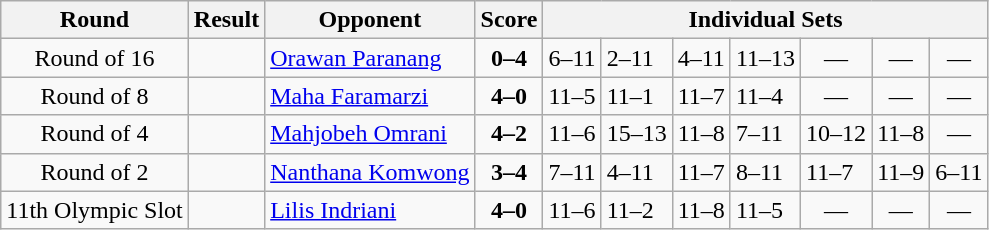<table class="wikitable">
<tr>
<th>Round</th>
<th>Result</th>
<th>Opponent</th>
<th>Score</th>
<th colspan=7>Individual Sets</th>
</tr>
<tr>
<td align="center">Round of 16</td>
<td></td>
<td> <a href='#'>Orawan Paranang</a></td>
<td align="center"><strong>0–4</strong></td>
<td>6–11</td>
<td>2–11</td>
<td>4–11</td>
<td>11–13</td>
<td align="center">—</td>
<td align="center">—</td>
<td align="center">—</td>
</tr>
<tr>
<td align="center">Round of 8</td>
<td></td>
<td> <a href='#'>Maha Faramarzi</a></td>
<td align="center"><strong>4–0</strong></td>
<td>11–5</td>
<td>11–1</td>
<td>11–7</td>
<td>11–4</td>
<td align="center">—</td>
<td align="center">—</td>
<td align="center">—</td>
</tr>
<tr>
<td align="center">Round of 4</td>
<td></td>
<td> <a href='#'>Mahjobeh Omrani</a></td>
<td align="center"><strong>4–2</strong></td>
<td>11–6</td>
<td>15–13</td>
<td>11–8</td>
<td>7–11</td>
<td>10–12</td>
<td>11–8</td>
<td align="center">—</td>
</tr>
<tr>
<td align="center">Round of 2</td>
<td></td>
<td> <a href='#'>Nanthana Komwong</a></td>
<td align="center"><strong>3–4</strong></td>
<td>7–11</td>
<td>4–11</td>
<td>11–7</td>
<td>8–11</td>
<td>11–7</td>
<td>11–9</td>
<td>6–11</td>
</tr>
<tr>
<td align="center">11th Olympic Slot</td>
<td></td>
<td> <a href='#'>Lilis Indriani</a></td>
<td align="center"><strong>4–0</strong></td>
<td>11–6</td>
<td>11–2</td>
<td>11–8</td>
<td>11–5</td>
<td align="center">—</td>
<td align="center">—</td>
<td align="center">—</td>
</tr>
</table>
